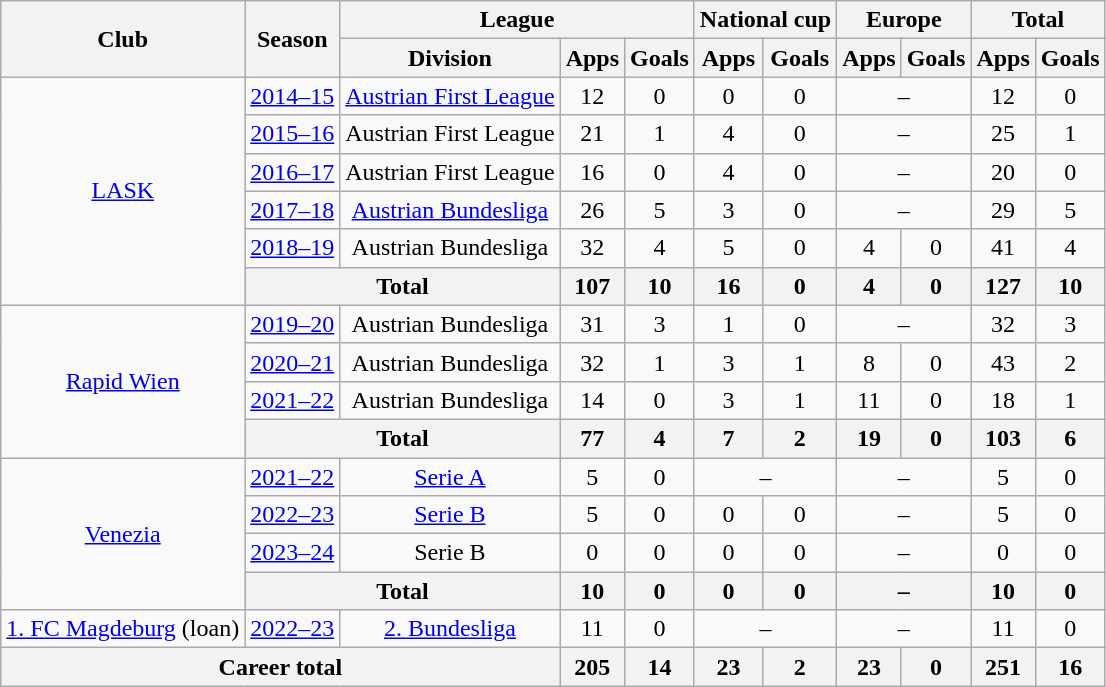<table class="wikitable" style="text-align:center">
<tr>
<th rowspan="2">Club</th>
<th rowspan="2">Season</th>
<th colspan="3">League</th>
<th colspan="2">National cup</th>
<th colspan="2">Europe</th>
<th colspan="2">Total</th>
</tr>
<tr>
<th>Division</th>
<th>Apps</th>
<th>Goals</th>
<th>Apps</th>
<th>Goals</th>
<th>Apps</th>
<th>Goals</th>
<th>Apps</th>
<th>Goals</th>
</tr>
<tr>
<td rowspan="6"><a href='#'>LASK</a></td>
<td><a href='#'>2014–15</a></td>
<td><a href='#'>Austrian First League</a></td>
<td>12</td>
<td>0</td>
<td>0</td>
<td>0</td>
<td colspan="2">–</td>
<td>12</td>
<td>0</td>
</tr>
<tr>
<td><a href='#'>2015–16</a></td>
<td>Austrian First League</td>
<td>21</td>
<td>1</td>
<td>4</td>
<td>0</td>
<td colspan="2">–</td>
<td>25</td>
<td>1</td>
</tr>
<tr>
<td><a href='#'>2016–17</a></td>
<td>Austrian First League</td>
<td>16</td>
<td>0</td>
<td>4</td>
<td>0</td>
<td colspan="2">–</td>
<td>20</td>
<td>0</td>
</tr>
<tr>
<td><a href='#'>2017–18</a></td>
<td><a href='#'>Austrian Bundesliga</a></td>
<td>26</td>
<td>5</td>
<td>3</td>
<td>0</td>
<td colspan="2">–</td>
<td>29</td>
<td>5</td>
</tr>
<tr>
<td><a href='#'>2018–19</a></td>
<td>Austrian Bundesliga</td>
<td>32</td>
<td>4</td>
<td>5</td>
<td>0</td>
<td>4</td>
<td>0</td>
<td>41</td>
<td>4</td>
</tr>
<tr>
<th colspan="2">Total</th>
<th>107</th>
<th>10</th>
<th>16</th>
<th>0</th>
<th>4</th>
<th>0</th>
<th>127</th>
<th>10</th>
</tr>
<tr>
<td rowspan="4"><a href='#'>Rapid Wien</a></td>
<td><a href='#'>2019–20</a></td>
<td>Austrian Bundesliga</td>
<td>31</td>
<td>3</td>
<td>1</td>
<td>0</td>
<td colspan="2">–</td>
<td>32</td>
<td>3</td>
</tr>
<tr>
<td><a href='#'>2020–21</a></td>
<td>Austrian Bundesliga</td>
<td>32</td>
<td>1</td>
<td>3</td>
<td>1</td>
<td>8</td>
<td>0</td>
<td>43</td>
<td>2</td>
</tr>
<tr>
<td><a href='#'>2021–22</a></td>
<td>Austrian Bundesliga</td>
<td>14</td>
<td>0</td>
<td>3</td>
<td>1</td>
<td>11</td>
<td>0</td>
<td>18</td>
<td>1</td>
</tr>
<tr>
<th colspan="2">Total</th>
<th>77</th>
<th>4</th>
<th>7</th>
<th>2</th>
<th>19</th>
<th>0</th>
<th>103</th>
<th>6</th>
</tr>
<tr>
<td rowspan="4"><a href='#'>Venezia</a></td>
<td><a href='#'>2021–22</a></td>
<td><a href='#'>Serie A</a></td>
<td>5</td>
<td>0</td>
<td colspan="2">–</td>
<td colspan="2">–</td>
<td>5</td>
<td>0</td>
</tr>
<tr>
<td><a href='#'>2022–23</a></td>
<td><a href='#'>Serie B</a></td>
<td>5</td>
<td>0</td>
<td>0</td>
<td>0</td>
<td colspan="2">–</td>
<td>5</td>
<td>0</td>
</tr>
<tr>
<td><a href='#'>2023–24</a></td>
<td>Serie B</td>
<td>0</td>
<td>0</td>
<td>0</td>
<td>0</td>
<td colspan="2">–</td>
<td>0</td>
<td>0</td>
</tr>
<tr>
<th colspan="2">Total</th>
<th>10</th>
<th>0</th>
<th>0</th>
<th>0</th>
<th colspan="2">–</th>
<th>10</th>
<th>0</th>
</tr>
<tr>
<td rowspan="1"><a href='#'>1. FC Magdeburg</a> (loan)</td>
<td><a href='#'>2022–23</a></td>
<td><a href='#'>2. Bundesliga</a></td>
<td>11</td>
<td>0</td>
<td colspan="2">–</td>
<td colspan="2">–</td>
<td>11</td>
<td>0</td>
</tr>
<tr>
<th colspan="3">Career total</th>
<th>205</th>
<th>14</th>
<th>23</th>
<th>2</th>
<th>23</th>
<th>0</th>
<th>251</th>
<th>16</th>
</tr>
</table>
